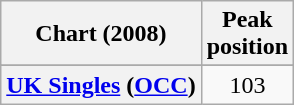<table class="wikitable sortable plainrowheaders" style="text-align:center">
<tr>
<th>Chart (2008)</th>
<th>Peak<br>position</th>
</tr>
<tr>
</tr>
<tr>
</tr>
<tr>
<th scope="row"><a href='#'>UK Singles</a> (<a href='#'>OCC</a>)</th>
<td>103</td>
</tr>
</table>
